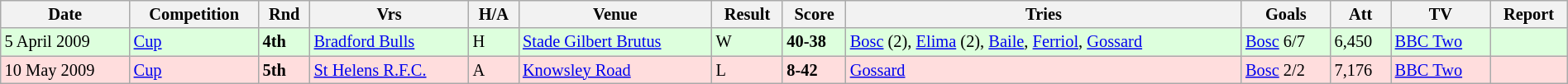<table class="wikitable"  style="font-size:85%; width:100%;">
<tr>
<th>Date</th>
<th>Competition</th>
<th>Rnd</th>
<th>Vrs</th>
<th>H/A</th>
<th>Venue</th>
<th>Result</th>
<th>Score</th>
<th>Tries</th>
<th>Goals</th>
<th>Att</th>
<th>TV</th>
<th>Report</th>
</tr>
<tr style="background:#ddffdd;" width=20 | >
<td>5 April 2009</td>
<td><a href='#'>Cup</a></td>
<td><strong>4th</strong></td>
<td><a href='#'>Bradford Bulls</a></td>
<td>H</td>
<td><a href='#'>Stade Gilbert Brutus</a></td>
<td>W</td>
<td><strong>40-38</strong></td>
<td><a href='#'>Bosc</a> (2), <a href='#'>Elima</a> (2), <a href='#'>Baile</a>, <a href='#'>Ferriol</a>, <a href='#'>Gossard</a></td>
<td><a href='#'>Bosc</a> 6/7</td>
<td>6,450</td>
<td><a href='#'>BBC Two</a></td>
<td></td>
</tr>
<tr style="background:#ffdddd;" width=20 | >
<td>10 May 2009</td>
<td><a href='#'>Cup</a></td>
<td><strong>5th</strong></td>
<td><a href='#'>St Helens R.F.C.</a></td>
<td>A</td>
<td><a href='#'>Knowsley Road</a></td>
<td>L</td>
<td><strong>8-42</strong></td>
<td><a href='#'>Gossard</a></td>
<td><a href='#'>Bosc</a> 2/2</td>
<td>7,176</td>
<td><a href='#'>BBC Two</a></td>
<td></td>
</tr>
</table>
